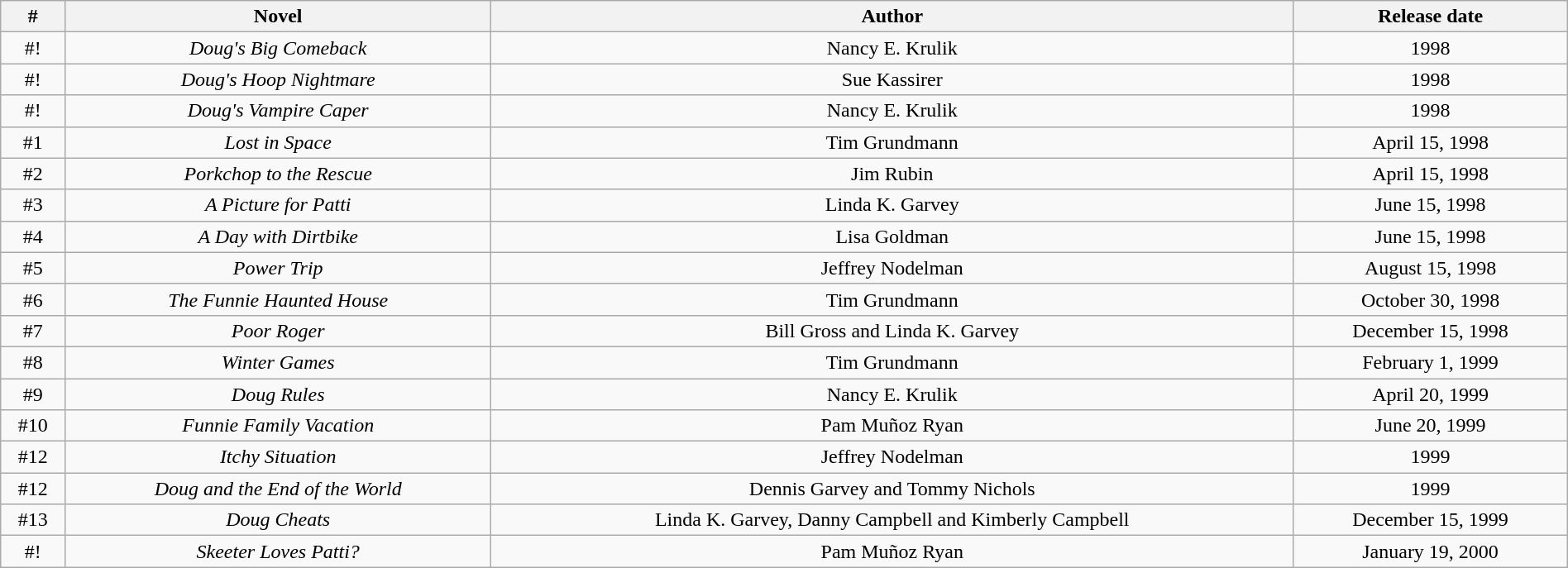<table class="wikitable sortable" width="100%" border="1" style="font-size: 100%; text-align:center">
<tr>
<th>#</th>
<th>Novel</th>
<th>Author</th>
<th>Release date</th>
</tr>
<tr>
<td>#!</td>
<td><em>Doug's Big Comeback</em></td>
<td>Nancy E. Krulik</td>
<td>1998</td>
</tr>
<tr>
<td>#!</td>
<td><em>Doug's Hoop Nightmare</em></td>
<td>Sue Kassirer</td>
<td>1998</td>
</tr>
<tr>
<td>#!</td>
<td><em>Doug's Vampire Caper</em></td>
<td>Nancy E. Krulik</td>
<td>1998</td>
</tr>
<tr>
<td>#1</td>
<td><em>Lost in Space</em></td>
<td>Tim Grundmann</td>
<td>April 15, 1998</td>
</tr>
<tr>
<td>#2</td>
<td><em>Porkchop to the Rescue</em></td>
<td>Jim Rubin</td>
<td>April 15, 1998</td>
</tr>
<tr>
<td>#3</td>
<td><em>A Picture for Patti</em></td>
<td>Linda K. Garvey</td>
<td>June 15, 1998</td>
</tr>
<tr>
<td>#4</td>
<td><em>A Day with Dirtbike</em></td>
<td>Lisa Goldman</td>
<td>June 15, 1998</td>
</tr>
<tr>
<td>#5</td>
<td><em>Power Trip</em></td>
<td>Jeffrey Nodelman</td>
<td>August 15, 1998</td>
</tr>
<tr>
<td>#6</td>
<td><em>The Funnie Haunted House</em></td>
<td>Tim Grundmann</td>
<td>October 30, 1998</td>
</tr>
<tr>
<td>#7</td>
<td><em>Poor Roger</em></td>
<td>Bill Gross and Linda K. Garvey</td>
<td>December 15, 1998</td>
</tr>
<tr>
<td>#8</td>
<td><em>Winter Games</em></td>
<td>Tim Grundmann</td>
<td>February 1, 1999</td>
</tr>
<tr>
<td>#9</td>
<td><em>Doug Rules</em></td>
<td>Nancy E. Krulik</td>
<td>April 20, 1999</td>
</tr>
<tr>
<td>#10</td>
<td><em>Funnie Family Vacation</em></td>
<td>Pam Muñoz Ryan</td>
<td>June 20, 1999</td>
</tr>
<tr>
<td>#12</td>
<td><em>Itchy Situation</em></td>
<td>Jeffrey Nodelman</td>
<td>1999</td>
</tr>
<tr>
<td>#12</td>
<td><em>Doug and the End of the World</em></td>
<td>Dennis Garvey and Tommy Nichols</td>
<td>1999</td>
</tr>
<tr>
<td>#13</td>
<td><em>Doug Cheats</em></td>
<td>Linda K. Garvey, Danny Campbell and Kimberly Campbell</td>
<td>December 15, 1999</td>
</tr>
<tr>
<td>#!</td>
<td><em>Skeeter Loves Patti?</em></td>
<td>Pam Muñoz Ryan</td>
<td>January 19, 2000</td>
</tr>
</table>
